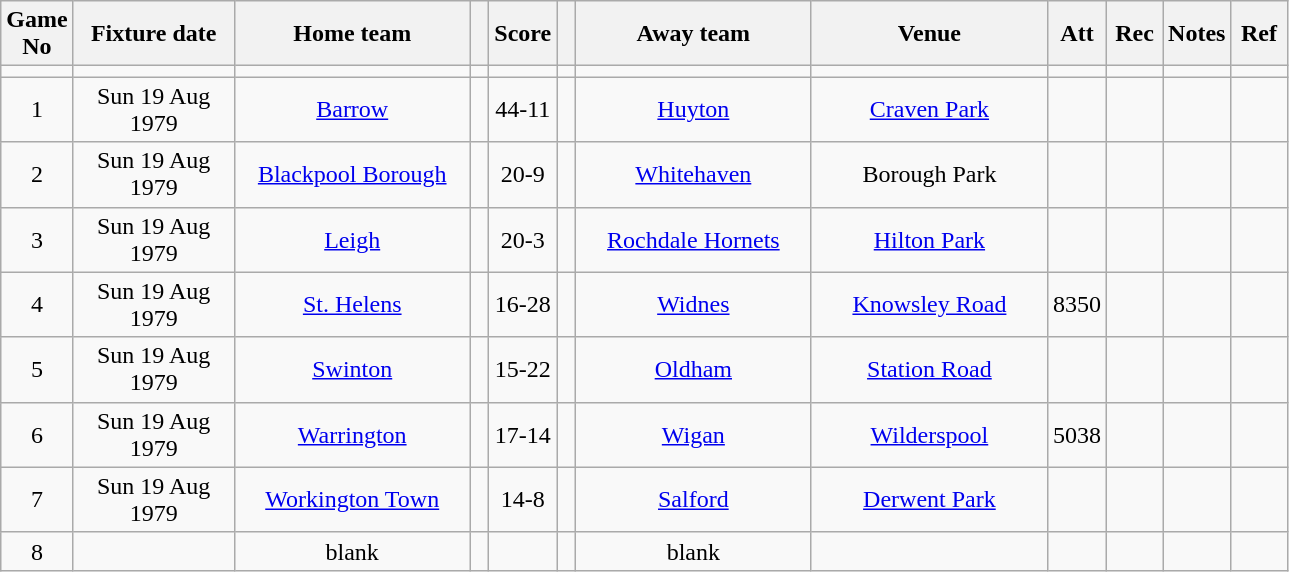<table class="wikitable" style="text-align:center;">
<tr>
<th width=20 abbr="No">Game No</th>
<th width=100 abbr="Date">Fixture date</th>
<th width=150 abbr="Home team">Home team</th>
<th width=5 abbr="space"></th>
<th width=20 abbr="Score">Score</th>
<th width=5 abbr="space"></th>
<th width=150 abbr="Away team">Away team</th>
<th width=150 abbr="Venue">Venue</th>
<th width=30 abbr="Att">Att</th>
<th width=30 abbr="Rec">Rec</th>
<th width=20 abbr="Notes">Notes</th>
<th width=30 abbr="Ref">Ref</th>
</tr>
<tr>
<td></td>
<td></td>
<td></td>
<td></td>
<td></td>
<td></td>
<td></td>
<td></td>
<td></td>
<td></td>
<td></td>
<td></td>
</tr>
<tr>
<td>1</td>
<td>Sun 19 Aug 1979</td>
<td><a href='#'>Barrow</a></td>
<td></td>
<td>44-11</td>
<td></td>
<td><a href='#'>Huyton</a></td>
<td><a href='#'>Craven Park</a></td>
<td></td>
<td></td>
<td></td>
<td></td>
</tr>
<tr>
<td>2</td>
<td>Sun 19 Aug 1979</td>
<td><a href='#'>Blackpool Borough</a></td>
<td></td>
<td>20-9</td>
<td></td>
<td><a href='#'>Whitehaven</a></td>
<td>Borough Park</td>
<td></td>
<td></td>
<td></td>
<td></td>
</tr>
<tr>
<td>3</td>
<td>Sun 19 Aug 1979</td>
<td><a href='#'>Leigh</a></td>
<td></td>
<td>20-3</td>
<td></td>
<td><a href='#'>Rochdale Hornets</a></td>
<td><a href='#'>Hilton Park</a></td>
<td></td>
<td></td>
<td></td>
<td></td>
</tr>
<tr>
<td>4</td>
<td>Sun 19 Aug 1979</td>
<td><a href='#'>St. Helens</a></td>
<td></td>
<td>16-28</td>
<td></td>
<td><a href='#'>Widnes</a></td>
<td><a href='#'>Knowsley Road</a></td>
<td>8350</td>
<td></td>
<td></td>
<td></td>
</tr>
<tr>
<td>5</td>
<td>Sun 19 Aug 1979</td>
<td><a href='#'>Swinton</a></td>
<td></td>
<td>15-22</td>
<td></td>
<td><a href='#'>Oldham</a></td>
<td><a href='#'>Station Road</a></td>
<td></td>
<td></td>
<td></td>
<td></td>
</tr>
<tr>
<td>6</td>
<td>Sun 19 Aug 1979</td>
<td><a href='#'>Warrington</a></td>
<td></td>
<td>17-14</td>
<td></td>
<td><a href='#'>Wigan</a></td>
<td><a href='#'>Wilderspool</a></td>
<td>5038</td>
<td></td>
<td></td>
<td></td>
</tr>
<tr>
<td>7</td>
<td>Sun 19 Aug 1979</td>
<td><a href='#'>Workington Town</a></td>
<td></td>
<td>14-8</td>
<td></td>
<td><a href='#'>Salford</a></td>
<td><a href='#'>Derwent Park</a></td>
<td></td>
<td></td>
<td></td>
<td></td>
</tr>
<tr>
<td>8</td>
<td></td>
<td>blank</td>
<td></td>
<td></td>
<td></td>
<td>blank</td>
<td></td>
<td></td>
<td></td>
<td></td>
<td></td>
</tr>
</table>
